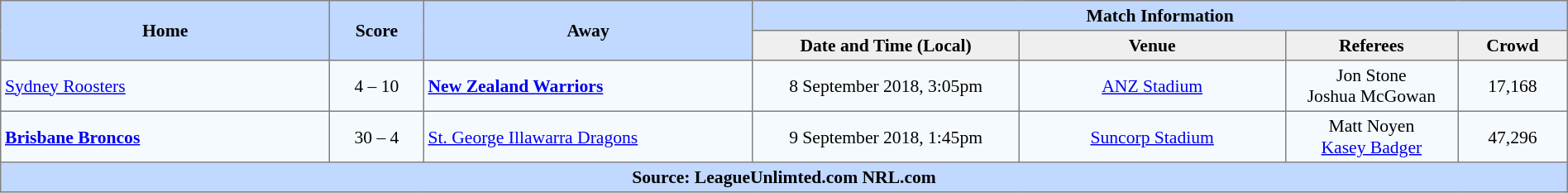<table border="1" cellpadding="3" cellspacing="0" style="border-collapse:collapse; font-size:90%; text-align:center; width:100%;">
<tr style="background:#c1d8ff;">
<th rowspan="2" style="width:21%;">Home</th>
<th rowspan="2" style="width:6%;">Score</th>
<th rowspan="2" style="width:21%;">Away</th>
<th colspan=6>Match Information</th>
</tr>
<tr style="background:#efefef;">
<th width=17%>Date and Time (Local)</th>
<th width=17%>Venue</th>
<th width=11%>Referees</th>
<th width=7%>Crowd</th>
</tr>
<tr style="background:#f5faff;">
<td align=left> <a href='#'>Sydney Roosters</a></td>
<td>4 – 10</td>
<td align=left> <strong><a href='#'>New Zealand Warriors</a></strong></td>
<td>8 September 2018, 3:05pm</td>
<td><a href='#'>ANZ Stadium</a></td>
<td>Jon Stone<br>Joshua McGowan</td>
<td>17,168</td>
</tr>
<tr style="background:#f5faff;">
<td align=left> <strong><a href='#'>Brisbane Broncos</a></strong></td>
<td>30 – 4</td>
<td align=left> <a href='#'>St. George Illawarra Dragons</a></td>
<td>9 September 2018, 1:45pm</td>
<td><a href='#'>Suncorp Stadium</a></td>
<td>Matt Noyen<br><a href='#'>Kasey Badger</a></td>
<td>47,296</td>
</tr>
<tr bgcolor="#C1D8FF">
<th colspan="7">Source: LeagueUnlimted.com  NRL.com    </th>
</tr>
</table>
